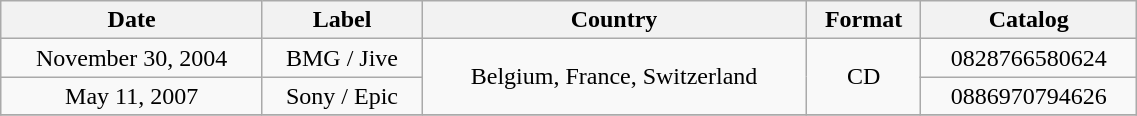<table class="wikitable" width="60%" border="1">
<tr>
<th>Date</th>
<th>Label</th>
<th>Country</th>
<th>Format</th>
<th>Catalog</th>
</tr>
<tr>
<td rowspan=1 align=center>November 30, 2004</td>
<td rowspan=1 align=center>BMG / Jive</td>
<td rowspan=2 align=center>Belgium, France, Switzerland</td>
<td rowspan=2 align=center>CD</td>
<td align=center>0828766580624</td>
</tr>
<tr>
<td rowspan=1 align=center>May 11, 2007</td>
<td align=center>Sony / Epic</td>
<td align=center>0886970794626</td>
</tr>
<tr>
</tr>
</table>
